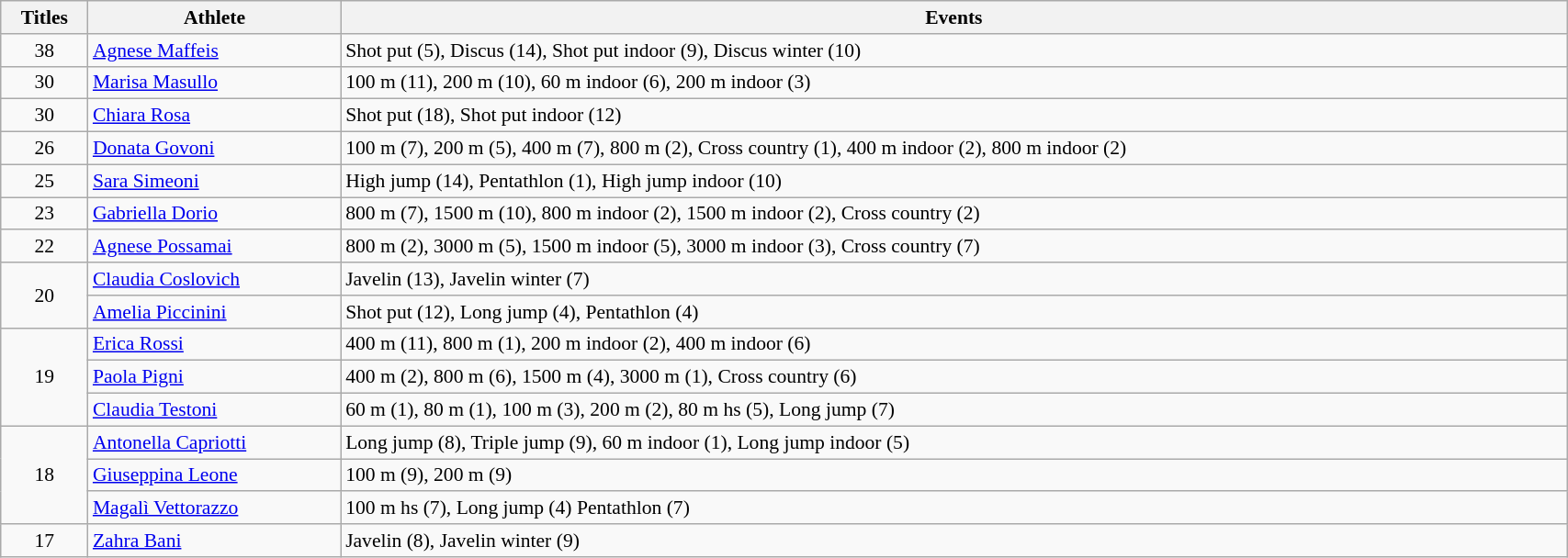<table class="wikitable" width=90% style="font-size:90%; text-align:center;">
<tr>
<th>Titles</th>
<th>Athlete</th>
<th>Events</th>
</tr>
<tr>
<td align=center>38</td>
<td align=left><a href='#'>Agnese Maffeis</a></td>
<td align=left>Shot put (5), Discus (14), Shot put indoor (9), Discus winter (10)</td>
</tr>
<tr>
<td align=center>30</td>
<td align=left><a href='#'>Marisa Masullo</a></td>
<td align=left>100 m (11), 200 m (10), 60 m indoor (6), 200 m indoor (3)</td>
</tr>
<tr>
<td align=center>30</td>
<td align=left><a href='#'>Chiara Rosa</a></td>
<td align=left>Shot put (18), Shot put indoor (12)</td>
</tr>
<tr>
<td align=center>26</td>
<td align=left><a href='#'>Donata Govoni</a></td>
<td align=left>100 m (7), 200 m (5), 400 m (7), 800 m (2), Cross country (1), 400 m indoor (2), 800 m indoor (2)</td>
</tr>
<tr>
<td align=center>25</td>
<td align=left><a href='#'>Sara Simeoni</a></td>
<td align=left>High jump (14), Pentathlon (1), High jump indoor (10)</td>
</tr>
<tr>
<td align=center>23</td>
<td align=left><a href='#'>Gabriella Dorio</a></td>
<td align=left>800 m (7), 1500 m (10), 800 m indoor (2), 1500 m indoor (2), Cross country (2)</td>
</tr>
<tr>
<td align=center>22</td>
<td align=left><a href='#'>Agnese Possamai</a></td>
<td align=left>800 m (2), 3000 m (5), 1500 m indoor (5), 3000 m indoor (3), Cross country (7)</td>
</tr>
<tr>
<td align=center rowspan=2>20</td>
<td align=left><a href='#'>Claudia Coslovich</a></td>
<td align=left>Javelin (13), Javelin winter (7)</td>
</tr>
<tr>
<td align=left><a href='#'>Amelia Piccinini</a></td>
<td align=left>Shot put (12), Long jump (4), Pentathlon (4)</td>
</tr>
<tr>
<td align=center rowspan=3>19</td>
<td align=left><a href='#'>Erica Rossi</a></td>
<td align=left>400 m (11), 800 m (1), 200 m indoor (2), 400 m indoor (6)</td>
</tr>
<tr>
<td align=left><a href='#'>Paola Pigni</a></td>
<td align=left>400 m (2), 800 m (6), 1500 m (4), 3000 m (1), Cross country (6)</td>
</tr>
<tr>
<td align=left><a href='#'>Claudia Testoni</a></td>
<td align=left>60 m (1), 80 m (1), 100 m (3), 200 m (2), 80 m hs (5), Long jump (7)</td>
</tr>
<tr>
<td align=center rowspan=3>18</td>
<td align=left><a href='#'>Antonella Capriotti</a></td>
<td align=left>Long jump (8), Triple jump (9), 60 m indoor (1), Long jump indoor (5)</td>
</tr>
<tr>
<td align=left><a href='#'>Giuseppina Leone</a></td>
<td align=left>100 m (9), 200 m (9)</td>
</tr>
<tr>
<td align=left><a href='#'>Magalì Vettorazzo</a></td>
<td align=left>100 m hs (7), Long jump (4) Pentathlon (7)</td>
</tr>
<tr>
<td align=center>17</td>
<td align=left><a href='#'>Zahra Bani</a></td>
<td align=left>Javelin (8), Javelin winter (9)</td>
</tr>
</table>
